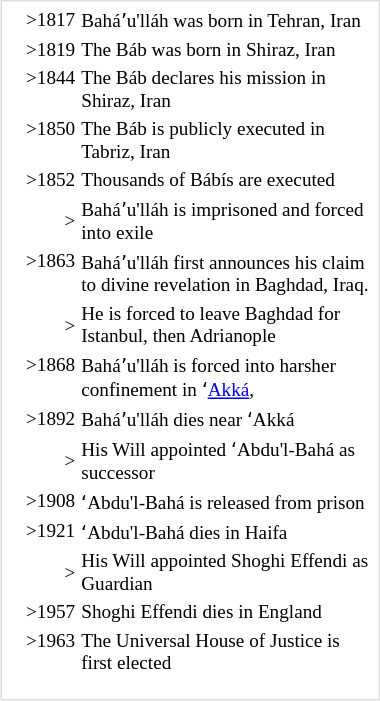<table style="clear:right; float:right; width:20%; border:1px solid #ddd; margin:0 0 1em 1em; padding:0 0 1em 1em; vertical-align:right; font-size:80%;">
<tr>
</tr>
<tr>
<td valign="top" align="right">>1817</td>
<td>Baháʼu'lláh was born in Tehran, Iran<br></td>
</tr>
<tr>
<td valign="top" align="right">>1819</td>
<td>The Báb was born in Shiraz, Iran<br></td>
</tr>
<tr>
<td valign="top" align="right">>1844</td>
<td>The Báb declares his mission in Shiraz, Iran<br></td>
</tr>
<tr>
<td valign="top" align="right">>1850</td>
<td>The Báb is publicly executed in Tabriz, Iran<br></td>
</tr>
<tr>
<td valign="top" align="right">>1852</td>
<td>Thousands of Bábís are executed</td>
</tr>
<tr>
<td align="right">></td>
<td>Baháʼu'lláh is imprisoned and forced into exile<br></td>
</tr>
<tr>
<td valign="top" align="right">>1863</td>
<td>Baháʼu'lláh first announces his claim to divine revelation in Baghdad, Iraq.</td>
</tr>
<tr>
<td align="right">></td>
<td>He is forced to leave Baghdad for Istanbul, then Adrianople<br></td>
</tr>
<tr>
<td valign="top" align="right">>1868</td>
<td>Baháʼu'lláh is forced into harsher confinement in ʻ<a href='#'>Akká</a>,<br></td>
</tr>
<tr>
<td valign="top" align="right">>1892</td>
<td>Baháʼu'lláh dies near ʻAkká</td>
</tr>
<tr>
<td align="right">></td>
<td>His Will appointed ʻAbdu'l-Bahá as successor<br></td>
</tr>
<tr>
<td valign="top" align="right">>1908</td>
<td>ʻAbdu'l-Bahá is released from prison<br></td>
</tr>
<tr>
<td valign="top" align="right">>1921</td>
<td>ʻAbdu'l-Bahá dies in Haifa</td>
</tr>
<tr>
<td align="right">></td>
<td>His Will appointed Shoghi Effendi as Guardian<br></td>
</tr>
<tr>
<td valign="top" align="right">>1957</td>
<td>Shoghi Effendi dies in England<br></td>
</tr>
<tr>
<td valign="top" align="right">>1963</td>
<td>The Universal House of Justice is first elected</td>
</tr>
</table>
